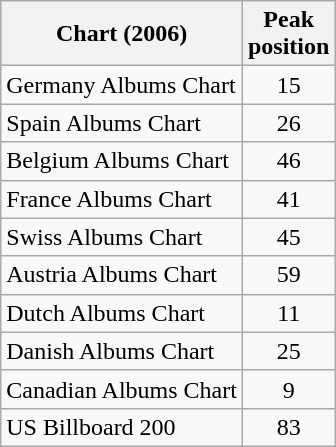<table class="wikitable sortable">
<tr>
<th align="left">Chart (2006)</th>
<th align="center">Peak<br>position</th>
</tr>
<tr>
<td align="left">Germany Albums Chart</td>
<td align="center">15</td>
</tr>
<tr>
<td align="left">Spain Albums Chart</td>
<td align="center">26</td>
</tr>
<tr>
<td align="left">Belgium Albums Chart</td>
<td align="center">46</td>
</tr>
<tr>
<td align="left">France Albums Chart</td>
<td align="center">41</td>
</tr>
<tr>
<td align="left">Swiss Albums Chart</td>
<td align="center">45</td>
</tr>
<tr>
<td align="left">Austria Albums Chart</td>
<td align="center">59</td>
</tr>
<tr>
<td align="left">Dutch Albums Chart</td>
<td align="center">11</td>
</tr>
<tr>
<td align="left">Danish Albums Chart</td>
<td align="center">25</td>
</tr>
<tr>
<td align="left">Canadian Albums Chart</td>
<td align="center">9</td>
</tr>
<tr>
<td align="left">US Billboard 200</td>
<td align="center">83</td>
</tr>
</table>
